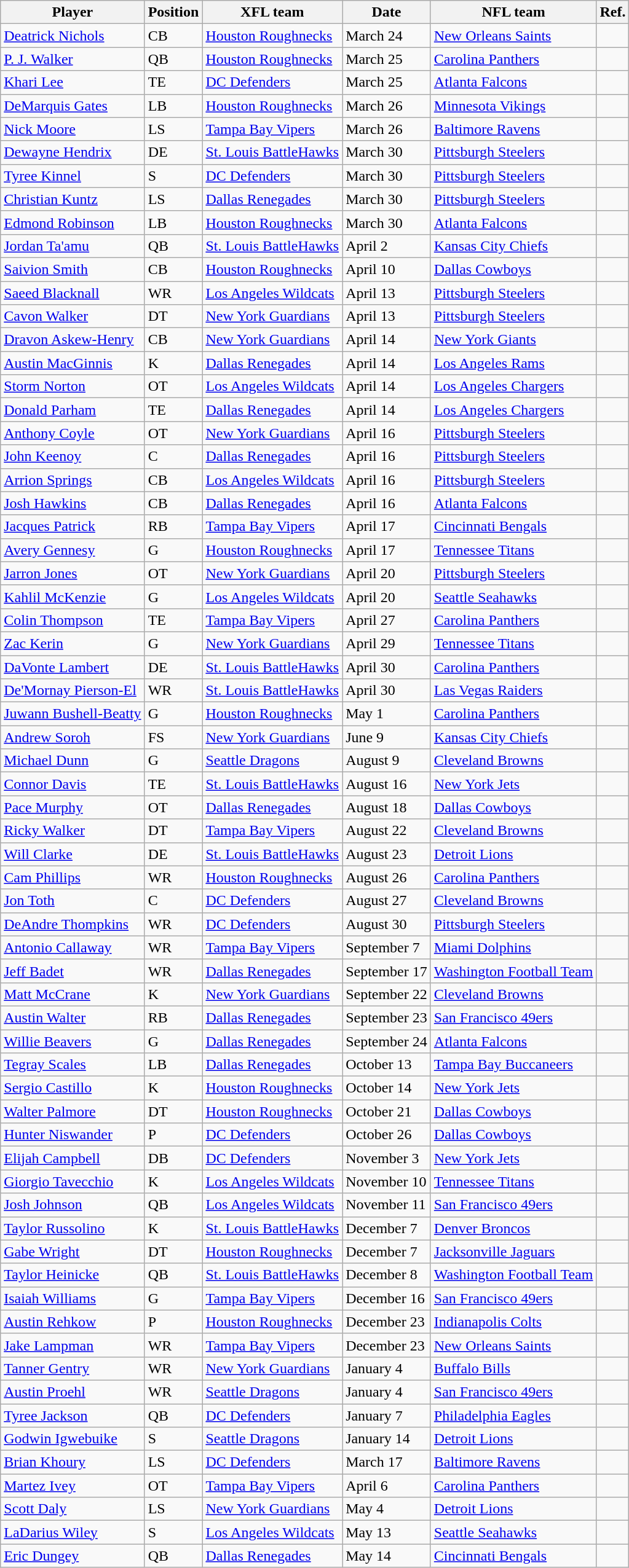<table class="wikitable sortable">
<tr>
<th>Player</th>
<th>Position</th>
<th>XFL team</th>
<th>Date</th>
<th>NFL team</th>
<th class=unsortable>Ref.</th>
</tr>
<tr>
<td><a href='#'>Deatrick Nichols</a></td>
<td>CB</td>
<td><a href='#'>Houston Roughnecks</a></td>
<td>March 24</td>
<td><a href='#'>New Orleans Saints</a></td>
<td></td>
</tr>
<tr>
<td><a href='#'>P. J. Walker</a></td>
<td>QB</td>
<td><a href='#'>Houston Roughnecks</a></td>
<td>March 25</td>
<td><a href='#'>Carolina Panthers</a></td>
<td></td>
</tr>
<tr>
<td><a href='#'>Khari Lee</a></td>
<td>TE</td>
<td><a href='#'>DC Defenders</a></td>
<td>March 25</td>
<td><a href='#'>Atlanta Falcons</a></td>
<td></td>
</tr>
<tr>
<td><a href='#'>DeMarquis Gates</a></td>
<td>LB</td>
<td><a href='#'>Houston Roughnecks</a></td>
<td>March 26</td>
<td><a href='#'>Minnesota Vikings</a></td>
<td></td>
</tr>
<tr>
<td><a href='#'>Nick Moore</a></td>
<td>LS</td>
<td><a href='#'>Tampa Bay Vipers</a></td>
<td>March 26</td>
<td><a href='#'>Baltimore Ravens</a></td>
<td></td>
</tr>
<tr>
<td><a href='#'>Dewayne Hendrix</a></td>
<td>DE</td>
<td><a href='#'>St. Louis BattleHawks</a></td>
<td>March 30</td>
<td><a href='#'>Pittsburgh Steelers</a></td>
<td></td>
</tr>
<tr>
<td><a href='#'>Tyree Kinnel</a></td>
<td>S</td>
<td><a href='#'>DC Defenders</a></td>
<td>March 30</td>
<td><a href='#'>Pittsburgh Steelers</a></td>
<td></td>
</tr>
<tr>
<td><a href='#'>Christian Kuntz</a></td>
<td>LS</td>
<td><a href='#'>Dallas Renegades</a></td>
<td>March 30</td>
<td><a href='#'>Pittsburgh Steelers</a></td>
<td></td>
</tr>
<tr>
<td><a href='#'>Edmond Robinson</a></td>
<td>LB</td>
<td><a href='#'>Houston Roughnecks</a></td>
<td>March 30</td>
<td><a href='#'>Atlanta Falcons</a></td>
<td></td>
</tr>
<tr>
<td><a href='#'>Jordan Ta'amu</a></td>
<td>QB</td>
<td><a href='#'>St. Louis BattleHawks</a></td>
<td>April 2</td>
<td><a href='#'>Kansas City Chiefs</a></td>
<td></td>
</tr>
<tr>
<td><a href='#'>Saivion Smith</a></td>
<td>CB</td>
<td><a href='#'>Houston Roughnecks</a></td>
<td>April 10</td>
<td><a href='#'>Dallas Cowboys</a></td>
<td></td>
</tr>
<tr>
<td><a href='#'>Saeed Blacknall</a></td>
<td>WR</td>
<td><a href='#'>Los Angeles Wildcats</a></td>
<td>April 13</td>
<td><a href='#'>Pittsburgh Steelers</a></td>
<td></td>
</tr>
<tr>
<td><a href='#'>Cavon Walker</a></td>
<td>DT</td>
<td><a href='#'>New York Guardians</a></td>
<td>April 13</td>
<td><a href='#'>Pittsburgh Steelers</a></td>
<td></td>
</tr>
<tr>
<td><a href='#'>Dravon Askew-Henry</a></td>
<td>CB</td>
<td><a href='#'>New York Guardians</a></td>
<td>April 14</td>
<td><a href='#'>New York Giants</a></td>
<td></td>
</tr>
<tr>
<td><a href='#'>Austin MacGinnis</a></td>
<td>K</td>
<td><a href='#'>Dallas Renegades</a></td>
<td>April 14</td>
<td><a href='#'>Los Angeles Rams</a></td>
<td></td>
</tr>
<tr>
<td><a href='#'>Storm Norton</a></td>
<td>OT</td>
<td><a href='#'>Los Angeles Wildcats</a></td>
<td>April 14</td>
<td><a href='#'>Los Angeles Chargers</a></td>
<td></td>
</tr>
<tr>
<td><a href='#'>Donald Parham</a></td>
<td>TE</td>
<td><a href='#'>Dallas Renegades</a></td>
<td>April 14</td>
<td><a href='#'>Los Angeles Chargers</a></td>
<td></td>
</tr>
<tr>
<td><a href='#'>Anthony Coyle</a></td>
<td>OT</td>
<td><a href='#'>New York Guardians</a></td>
<td>April 16</td>
<td><a href='#'>Pittsburgh Steelers</a></td>
<td></td>
</tr>
<tr>
<td><a href='#'>John Keenoy</a></td>
<td>C</td>
<td><a href='#'>Dallas Renegades</a></td>
<td>April 16</td>
<td><a href='#'>Pittsburgh Steelers</a></td>
<td></td>
</tr>
<tr>
<td><a href='#'>Arrion Springs</a></td>
<td>CB</td>
<td><a href='#'>Los Angeles Wildcats</a></td>
<td>April 16</td>
<td><a href='#'>Pittsburgh Steelers</a></td>
<td></td>
</tr>
<tr>
<td><a href='#'>Josh Hawkins</a></td>
<td>CB</td>
<td><a href='#'>Dallas Renegades</a></td>
<td>April 16</td>
<td><a href='#'>Atlanta Falcons</a></td>
<td></td>
</tr>
<tr>
<td><a href='#'>Jacques Patrick</a></td>
<td>RB</td>
<td><a href='#'>Tampa Bay Vipers</a></td>
<td>April 17</td>
<td><a href='#'>Cincinnati Bengals</a></td>
<td></td>
</tr>
<tr>
<td><a href='#'>Avery Gennesy</a></td>
<td>G</td>
<td><a href='#'>Houston Roughnecks</a></td>
<td>April 17</td>
<td><a href='#'>Tennessee Titans</a></td>
<td></td>
</tr>
<tr>
<td><a href='#'>Jarron Jones</a></td>
<td>OT</td>
<td><a href='#'>New York Guardians</a></td>
<td>April 20</td>
<td><a href='#'>Pittsburgh Steelers</a></td>
<td></td>
</tr>
<tr>
<td><a href='#'>Kahlil McKenzie</a></td>
<td>G</td>
<td><a href='#'>Los Angeles Wildcats</a></td>
<td>April 20</td>
<td><a href='#'>Seattle Seahawks</a></td>
<td></td>
</tr>
<tr>
<td><a href='#'>Colin Thompson</a></td>
<td>TE</td>
<td><a href='#'>Tampa Bay Vipers</a></td>
<td>April 27</td>
<td><a href='#'>Carolina Panthers</a></td>
<td></td>
</tr>
<tr>
<td><a href='#'>Zac Kerin</a></td>
<td>G</td>
<td><a href='#'>New York Guardians</a></td>
<td>April 29</td>
<td><a href='#'>Tennessee Titans</a></td>
<td></td>
</tr>
<tr>
<td><a href='#'>DaVonte Lambert</a></td>
<td>DE</td>
<td><a href='#'>St. Louis BattleHawks</a></td>
<td>April 30</td>
<td><a href='#'>Carolina Panthers</a></td>
<td></td>
</tr>
<tr>
<td><a href='#'>De'Mornay Pierson-El</a></td>
<td>WR</td>
<td><a href='#'>St. Louis BattleHawks</a></td>
<td>April 30</td>
<td><a href='#'>Las Vegas Raiders</a></td>
<td></td>
</tr>
<tr>
<td><a href='#'>Juwann Bushell-Beatty</a></td>
<td>G</td>
<td><a href='#'>Houston Roughnecks</a></td>
<td>May 1</td>
<td><a href='#'>Carolina Panthers</a></td>
<td></td>
</tr>
<tr>
<td><a href='#'>Andrew Soroh</a></td>
<td>FS</td>
<td><a href='#'>New York Guardians</a></td>
<td>June 9</td>
<td><a href='#'>Kansas City Chiefs</a></td>
<td></td>
</tr>
<tr>
<td><a href='#'>Michael Dunn</a></td>
<td>G</td>
<td><a href='#'>Seattle Dragons</a></td>
<td>August 9</td>
<td><a href='#'>Cleveland Browns</a></td>
<td></td>
</tr>
<tr>
<td><a href='#'>Connor Davis</a></td>
<td>TE</td>
<td><a href='#'>St. Louis BattleHawks</a></td>
<td>August 16</td>
<td><a href='#'>New York Jets</a></td>
<td></td>
</tr>
<tr>
<td><a href='#'>Pace Murphy</a></td>
<td>OT</td>
<td><a href='#'>Dallas Renegades</a></td>
<td>August 18</td>
<td><a href='#'>Dallas Cowboys</a></td>
<td></td>
</tr>
<tr>
<td><a href='#'>Ricky Walker</a></td>
<td>DT</td>
<td><a href='#'>Tampa Bay Vipers</a></td>
<td>August 22</td>
<td><a href='#'>Cleveland Browns</a></td>
<td></td>
</tr>
<tr>
<td><a href='#'>Will Clarke</a></td>
<td>DE</td>
<td><a href='#'>St. Louis BattleHawks</a></td>
<td>August 23</td>
<td><a href='#'>Detroit Lions</a></td>
<td></td>
</tr>
<tr>
<td><a href='#'>Cam Phillips</a></td>
<td>WR</td>
<td><a href='#'>Houston Roughnecks</a></td>
<td>August 26</td>
<td><a href='#'>Carolina Panthers</a></td>
<td></td>
</tr>
<tr>
<td><a href='#'>Jon Toth</a></td>
<td>C</td>
<td><a href='#'>DC Defenders</a></td>
<td>August 27</td>
<td><a href='#'>Cleveland Browns</a></td>
<td></td>
</tr>
<tr>
<td><a href='#'>DeAndre Thompkins</a></td>
<td>WR</td>
<td><a href='#'>DC Defenders</a></td>
<td>August 30</td>
<td><a href='#'>Pittsburgh Steelers</a></td>
<td></td>
</tr>
<tr>
<td><a href='#'>Antonio Callaway</a></td>
<td>WR</td>
<td><a href='#'>Tampa Bay Vipers</a></td>
<td>September 7</td>
<td><a href='#'>Miami Dolphins</a></td>
<td></td>
</tr>
<tr>
<td><a href='#'>Jeff Badet</a></td>
<td>WR</td>
<td><a href='#'>Dallas Renegades</a></td>
<td>September 17</td>
<td><a href='#'>Washington Football Team</a></td>
<td></td>
</tr>
<tr>
<td><a href='#'>Matt McCrane</a></td>
<td>K</td>
<td><a href='#'>New York Guardians</a></td>
<td>September 22</td>
<td><a href='#'>Cleveland Browns</a></td>
<td></td>
</tr>
<tr>
<td><a href='#'>Austin Walter</a></td>
<td>RB</td>
<td><a href='#'>Dallas Renegades</a></td>
<td>September 23</td>
<td><a href='#'>San Francisco 49ers</a></td>
<td></td>
</tr>
<tr>
<td><a href='#'>Willie Beavers</a></td>
<td>G</td>
<td><a href='#'>Dallas Renegades</a></td>
<td>September 24</td>
<td><a href='#'>Atlanta Falcons</a></td>
<td></td>
</tr>
<tr>
<td><a href='#'>Tegray Scales</a></td>
<td>LB</td>
<td><a href='#'>Dallas Renegades</a></td>
<td>October 13</td>
<td><a href='#'>Tampa Bay Buccaneers</a></td>
<td></td>
</tr>
<tr>
<td><a href='#'>Sergio Castillo</a></td>
<td>K</td>
<td><a href='#'>Houston Roughnecks</a></td>
<td>October 14</td>
<td><a href='#'>New York Jets</a></td>
<td></td>
</tr>
<tr>
<td><a href='#'>Walter Palmore</a></td>
<td>DT</td>
<td><a href='#'>Houston Roughnecks</a></td>
<td>October 21</td>
<td><a href='#'>Dallas Cowboys</a></td>
<td></td>
</tr>
<tr>
<td><a href='#'>Hunter Niswander</a></td>
<td>P</td>
<td><a href='#'>DC Defenders</a></td>
<td>October 26</td>
<td><a href='#'>Dallas Cowboys</a></td>
<td></td>
</tr>
<tr>
<td><a href='#'>Elijah Campbell</a></td>
<td>DB</td>
<td><a href='#'>DC Defenders</a></td>
<td>November 3</td>
<td><a href='#'>New York Jets</a></td>
<td></td>
</tr>
<tr>
<td><a href='#'>Giorgio Tavecchio</a></td>
<td>K</td>
<td><a href='#'>Los Angeles Wildcats</a></td>
<td>November 10</td>
<td><a href='#'>Tennessee Titans</a></td>
<td></td>
</tr>
<tr>
<td><a href='#'>Josh Johnson</a></td>
<td>QB</td>
<td><a href='#'>Los Angeles Wildcats</a></td>
<td>November 11</td>
<td><a href='#'>San Francisco 49ers</a></td>
<td></td>
</tr>
<tr>
<td><a href='#'>Taylor Russolino</a></td>
<td>K</td>
<td><a href='#'>St. Louis BattleHawks</a></td>
<td>December 7</td>
<td><a href='#'>Denver Broncos</a></td>
<td></td>
</tr>
<tr>
<td><a href='#'>Gabe Wright</a></td>
<td>DT</td>
<td><a href='#'>Houston Roughnecks</a></td>
<td>December 7</td>
<td><a href='#'>Jacksonville Jaguars</a></td>
<td></td>
</tr>
<tr>
<td><a href='#'>Taylor Heinicke</a></td>
<td>QB</td>
<td><a href='#'>St. Louis BattleHawks</a></td>
<td>December 8</td>
<td><a href='#'>Washington Football Team</a></td>
<td></td>
</tr>
<tr>
<td><a href='#'>Isaiah Williams</a></td>
<td>G</td>
<td><a href='#'>Tampa Bay Vipers</a></td>
<td>December 16</td>
<td><a href='#'>San Francisco 49ers</a></td>
<td></td>
</tr>
<tr>
<td><a href='#'>Austin Rehkow</a></td>
<td>P</td>
<td><a href='#'>Houston Roughnecks</a></td>
<td>December 23</td>
<td><a href='#'>Indianapolis Colts</a></td>
<td></td>
</tr>
<tr>
<td><a href='#'>Jake Lampman</a></td>
<td>WR</td>
<td><a href='#'>Tampa Bay Vipers</a></td>
<td>December 23</td>
<td><a href='#'>New Orleans Saints</a></td>
<td></td>
</tr>
<tr>
<td><a href='#'>Tanner Gentry</a></td>
<td>WR</td>
<td><a href='#'>New York Guardians</a></td>
<td>January 4</td>
<td><a href='#'>Buffalo Bills</a></td>
<td></td>
</tr>
<tr>
<td><a href='#'>Austin Proehl</a></td>
<td>WR</td>
<td><a href='#'>Seattle Dragons</a></td>
<td>January 4</td>
<td><a href='#'>San Francisco 49ers</a></td>
<td></td>
</tr>
<tr>
<td><a href='#'>Tyree Jackson</a></td>
<td>QB</td>
<td><a href='#'>DC Defenders</a></td>
<td>January 7</td>
<td><a href='#'>Philadelphia Eagles</a></td>
<td></td>
</tr>
<tr>
<td><a href='#'>Godwin Igwebuike</a></td>
<td>S</td>
<td><a href='#'>Seattle Dragons</a></td>
<td>January 14</td>
<td><a href='#'>Detroit Lions</a></td>
<td></td>
</tr>
<tr>
<td><a href='#'>Brian Khoury</a></td>
<td>LS</td>
<td><a href='#'>DC Defenders</a></td>
<td>March 17</td>
<td><a href='#'>Baltimore Ravens</a></td>
<td></td>
</tr>
<tr>
<td><a href='#'>Martez Ivey</a></td>
<td>OT</td>
<td><a href='#'>Tampa Bay Vipers</a></td>
<td>April 6</td>
<td><a href='#'>Carolina Panthers</a></td>
<td></td>
</tr>
<tr>
<td><a href='#'>Scott Daly</a></td>
<td>LS</td>
<td><a href='#'>New York Guardians</a></td>
<td>May 4</td>
<td><a href='#'>Detroit Lions</a></td>
<td></td>
</tr>
<tr>
<td><a href='#'>LaDarius Wiley</a></td>
<td>S</td>
<td><a href='#'>Los Angeles Wildcats</a></td>
<td>May 13</td>
<td><a href='#'>Seattle Seahawks</a></td>
<td></td>
</tr>
<tr>
<td><a href='#'>Eric Dungey</a></td>
<td>QB</td>
<td><a href='#'>Dallas Renegades</a></td>
<td>May 14</td>
<td><a href='#'>Cincinnati Bengals</a></td>
<td></td>
</tr>
</table>
